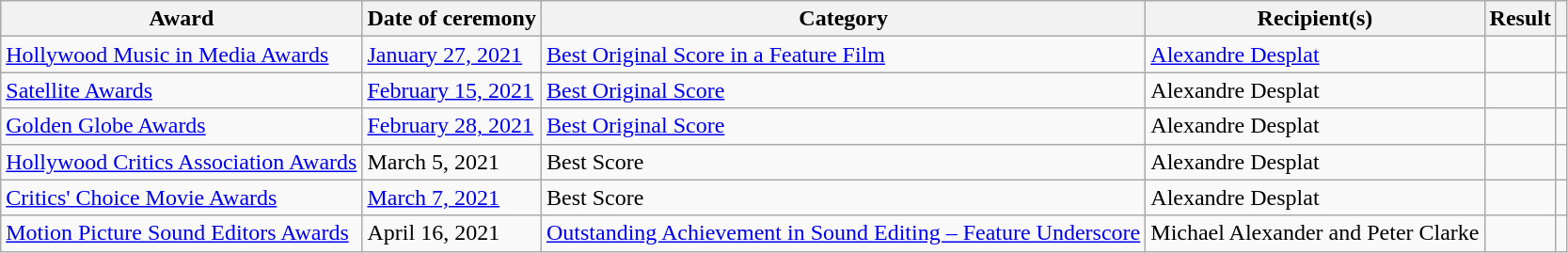<table class="wikitable plainrowheaders sortable">
<tr>
<th scope="col">Award</th>
<th scope="col">Date of ceremony</th>
<th scope="col">Category</th>
<th scope="col">Recipient(s)</th>
<th scope="col">Result</th>
<th scope="col" class="unsortable"></th>
</tr>
<tr>
<td><a href='#'>Hollywood Music in Media Awards</a></td>
<td><a href='#'>January 27, 2021</a></td>
<td><a href='#'>Best Original Score in a Feature Film</a></td>
<td><a href='#'>Alexandre Desplat</a></td>
<td></td>
<td></td>
</tr>
<tr>
<td><a href='#'>Satellite Awards</a></td>
<td><a href='#'>February 15, 2021</a></td>
<td><a href='#'>Best Original Score</a></td>
<td>Alexandre Desplat</td>
<td></td>
<td></td>
</tr>
<tr>
<td><a href='#'>Golden Globe Awards</a></td>
<td><a href='#'>February 28, 2021</a></td>
<td><a href='#'>Best Original Score</a></td>
<td>Alexandre Desplat</td>
<td></td>
<td></td>
</tr>
<tr>
<td><a href='#'>Hollywood Critics Association Awards</a></td>
<td>March 5, 2021</td>
<td>Best Score</td>
<td>Alexandre Desplat</td>
<td></td>
<td></td>
</tr>
<tr>
<td><a href='#'>Critics' Choice Movie Awards</a></td>
<td><a href='#'>March 7, 2021</a></td>
<td>Best Score</td>
<td>Alexandre Desplat</td>
<td></td>
<td></td>
</tr>
<tr>
<td><a href='#'>Motion Picture Sound Editors Awards</a></td>
<td>April 16, 2021</td>
<td><a href='#'>Outstanding Achievement in Sound Editing – Feature Underscore</a></td>
<td>Michael Alexander and Peter Clarke</td>
<td></td>
<td></td>
</tr>
</table>
